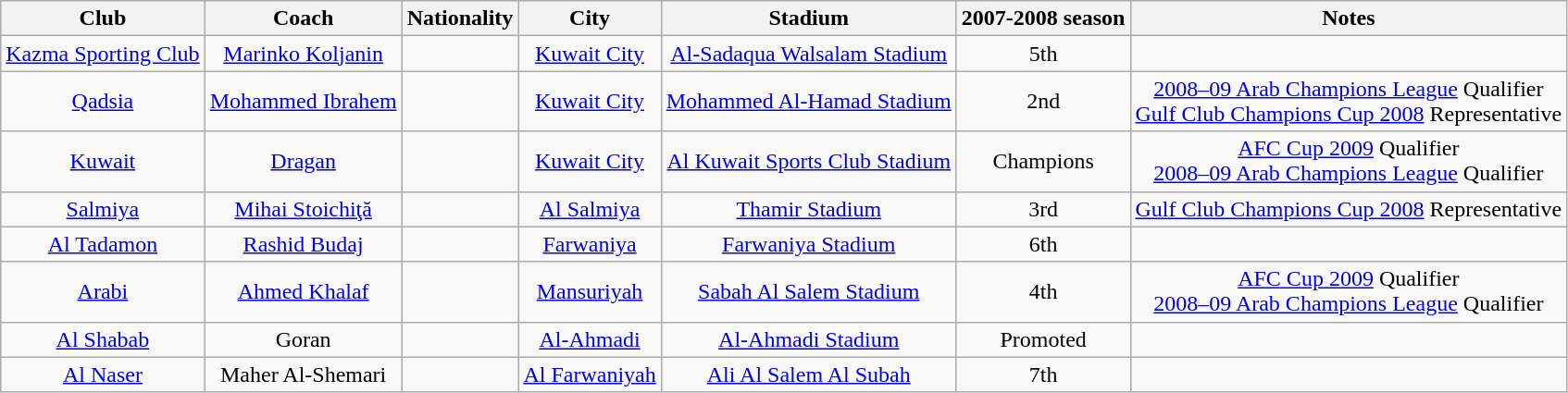<table class="wikitable" style="text-align: center;">
<tr>
<th>Club</th>
<th>Coach</th>
<th>Nationality</th>
<th>City</th>
<th>Stadium</th>
<th>2007-2008 season</th>
<th>Notes</th>
</tr>
<tr>
<td><a href='#'>Kazma Sporting Club</a></td>
<td><a href='#'>Marinko Koljanin</a></td>
<td></td>
<td><a href='#'>Kuwait City</a></td>
<td><a href='#'>Al-Sadaqua Walsalam Stadium</a></td>
<td>5th</td>
<td></td>
</tr>
<tr>
<td><a href='#'>Qadsia</a></td>
<td><a href='#'>Mohammed Ibrahem</a></td>
<td></td>
<td><a href='#'>Kuwait City</a></td>
<td><a href='#'>Mohammed Al-Hamad Stadium</a></td>
<td>2nd</td>
<td><a href='#'>2008–09 Arab Champions League</a> Qualifier<br><a href='#'>Gulf Club Champions Cup 2008</a> Representative</td>
</tr>
<tr>
<td><a href='#'>Kuwait</a></td>
<td><a href='#'>Dragan</a></td>
<td></td>
<td><a href='#'>Kuwait City</a></td>
<td><a href='#'>Al Kuwait Sports Club Stadium</a></td>
<td>Champions</td>
<td><a href='#'>AFC Cup 2009</a> Qualifier<br><a href='#'>2008–09 Arab Champions League</a> Qualifier</td>
</tr>
<tr>
<td><a href='#'>Salmiya</a></td>
<td><a href='#'>Mihai Stoichiţă</a></td>
<td></td>
<td><a href='#'>Al Salmiya</a></td>
<td><a href='#'>Thamir Stadium</a></td>
<td>3rd</td>
<td><a href='#'>Gulf Club Champions Cup 2008</a> Representative</td>
</tr>
<tr>
<td><a href='#'>Al Tadamon</a></td>
<td><a href='#'>Rashid Budaj</a></td>
<td></td>
<td><a href='#'>Farwaniya</a></td>
<td><a href='#'>Farwaniya Stadium</a></td>
<td>6th</td>
<td></td>
</tr>
<tr>
<td><a href='#'>Arabi</a></td>
<td><a href='#'>Ahmed Khalaf</a></td>
<td></td>
<td><a href='#'>Mansuriyah</a></td>
<td><a href='#'>Sabah Al Salem Stadium</a></td>
<td>4th</td>
<td><a href='#'>AFC Cup 2009</a>   Qualifier<br><a href='#'>2008–09 Arab Champions League</a> Qualifier</td>
</tr>
<tr>
<td><a href='#'>Al Shabab</a></td>
<td>Goran</td>
<td></td>
<td><a href='#'>Al-Ahmadi</a></td>
<td><a href='#'>Al-Ahmadi Stadium</a></td>
<td>Promoted</td>
<td></td>
</tr>
<tr>
<td><a href='#'>Al Naser</a></td>
<td>Maher Al-Shemari</td>
<td></td>
<td><a href='#'>Al Farwaniyah</a></td>
<td><a href='#'>Ali Al Salem Al Subah</a></td>
<td>7th</td>
</tr>
</table>
